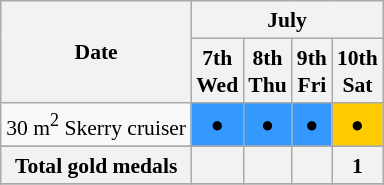<table class="wikitable" style="margin:0.5em auto; font-size:90%; line-height:1.25em;">
<tr>
<th rowspan=2>Date</th>
<th colspan=4>July</th>
</tr>
<tr>
<th>7th<br>Wed</th>
<th>8th<br>Thu</th>
<th>9th<br>Fri</th>
<th>10th<br>Sat</th>
</tr>
<tr align="center">
<td align="left">30 m<sup>2</sup> Skerry cruiser</td>
<td bgcolor=#3399ff><span>● </span></td>
<td bgcolor=#3399ff><span>● </span></td>
<td bgcolor=#3399ff><span>● </span></td>
<td bgcolor=#ffcc00><span>● </span></td>
</tr>
<tr align="center">
</tr>
<tr>
<th>Total gold medals</th>
<th></th>
<th></th>
<th></th>
<th>1</th>
</tr>
<tr>
</tr>
</table>
